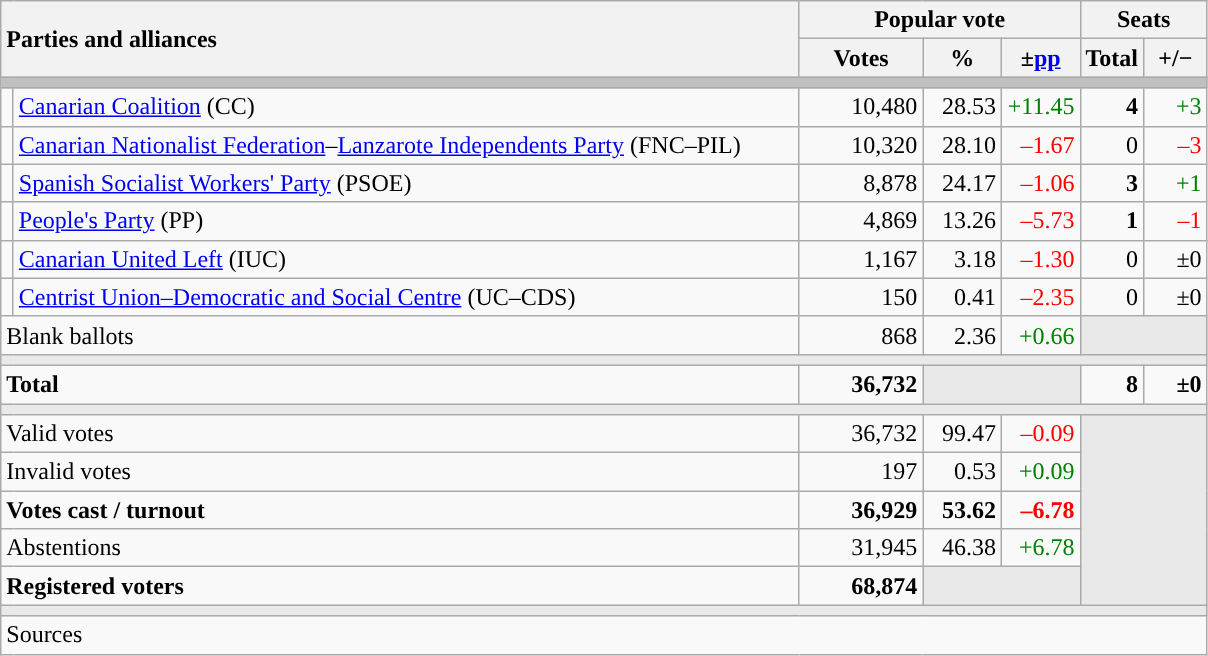<table class="wikitable" style="text-align:right;">
<tr>
<th style="text-align:left;" rowspan="2" colspan="2" width="525">Parties and alliances</th>
<th colspan="3">Popular vote</th>
<th colspan="2">Seats</th>
</tr>
<tr>
<th width="75">Votes</th>
<th width="45">%</th>
<th width="45">±<a href='#'>pp</a></th>
<th width="35">Total</th>
<th width="35">+/−</th>
</tr>
<tr>
<td colspan="7" bgcolor="#C0C0C0"></td>
</tr>
<tr>
<td width="1" style="color:inherit;background:"></td>
<td align="left"><a href='#'>Canarian Coalition</a> (CC)</td>
<td>10,480</td>
<td>28.53</td>
<td style="color:green;">+11.45</td>
<td><strong>4</strong></td>
<td style="color:green;">+3</td>
</tr>
<tr>
<td style="color:inherit;background:"></td>
<td align="left"><a href='#'>Canarian Nationalist Federation</a>–<a href='#'>Lanzarote Independents Party</a> (FNC–PIL)</td>
<td>10,320</td>
<td>28.10</td>
<td style="color:red;">–1.67</td>
<td>0</td>
<td style="color:red;">–3</td>
</tr>
<tr>
<td style="color:inherit;background:"></td>
<td align="left"><a href='#'>Spanish Socialist Workers' Party</a> (PSOE)</td>
<td>8,878</td>
<td>24.17</td>
<td style="color:red;">–1.06</td>
<td><strong>3</strong></td>
<td style="color:green;">+1</td>
</tr>
<tr>
<td style="color:inherit;background:"></td>
<td align="left"><a href='#'>People's Party</a> (PP)</td>
<td>4,869</td>
<td>13.26</td>
<td style="color:red;">–5.73</td>
<td><strong>1</strong></td>
<td style="color:red;">–1</td>
</tr>
<tr>
<td style="color:inherit;background:"></td>
<td align="left"><a href='#'>Canarian United Left</a> (IUC)</td>
<td>1,167</td>
<td>3.18</td>
<td style="color:red;">–1.30</td>
<td>0</td>
<td>±0</td>
</tr>
<tr>
<td style="color:inherit;background:"></td>
<td align="left"><a href='#'>Centrist Union–Democratic and Social Centre</a> (UC–CDS)</td>
<td>150</td>
<td>0.41</td>
<td style="color:red;">–2.35</td>
<td>0</td>
<td>±0</td>
</tr>
<tr>
<td align="left" colspan="2">Blank ballots</td>
<td>868</td>
<td>2.36</td>
<td style="color:green;">+0.66</td>
<td bgcolor="#E9E9E9" colspan="2"></td>
</tr>
<tr>
<td colspan="7" bgcolor="#E9E9E9"></td>
</tr>
<tr style="font-weight:bold;">
<td align="left" colspan="2">Total</td>
<td>36,732</td>
<td bgcolor="#E9E9E9" colspan="2"></td>
<td>8</td>
<td>±0</td>
</tr>
<tr>
<td colspan="7" bgcolor="#E9E9E9"></td>
</tr>
<tr>
<td align="left" colspan="2">Valid votes</td>
<td>36,732</td>
<td>99.47</td>
<td style="color:red;">–0.09</td>
<td bgcolor="#E9E9E9" colspan="2" rowspan="5"></td>
</tr>
<tr>
<td align="left" colspan="2">Invalid votes</td>
<td>197</td>
<td>0.53</td>
<td style="color:green;">+0.09</td>
</tr>
<tr style="font-weight:bold;">
<td align="left" colspan="2">Votes cast / turnout</td>
<td>36,929</td>
<td>53.62</td>
<td style="color:red;">–6.78</td>
</tr>
<tr>
<td align="left" colspan="2">Abstentions</td>
<td>31,945</td>
<td>46.38</td>
<td style="color:green;">+6.78</td>
</tr>
<tr style="font-weight:bold;">
<td align="left" colspan="2">Registered voters</td>
<td>68,874</td>
<td bgcolor="#E9E9E9" colspan="2"></td>
</tr>
<tr>
<td colspan="7" bgcolor="#E9E9E9"></td>
</tr>
<tr>
<td align="left" colspan="7">Sources</td>
</tr>
</table>
